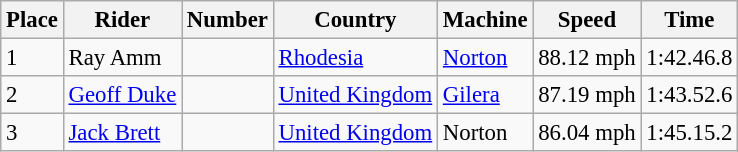<table class="wikitable" style="font-size: 95%;">
<tr>
<th>Place</th>
<th>Rider</th>
<th>Number</th>
<th>Country</th>
<th>Machine</th>
<th>Speed</th>
<th>Time</th>
</tr>
<tr>
<td>1</td>
<td> Ray Amm</td>
<td></td>
<td><a href='#'>Rhodesia</a></td>
<td><a href='#'>Norton</a></td>
<td>88.12 mph</td>
<td>1:42.46.8</td>
</tr>
<tr>
<td>2</td>
<td> <a href='#'>Geoff Duke</a></td>
<td></td>
<td><a href='#'>United Kingdom</a></td>
<td><a href='#'>Gilera</a></td>
<td>87.19 mph</td>
<td>1:43.52.6</td>
</tr>
<tr>
<td>3</td>
<td> <a href='#'>Jack Brett</a></td>
<td></td>
<td><a href='#'>United Kingdom</a></td>
<td>Norton</td>
<td>86.04 mph</td>
<td>1:45.15.2</td>
</tr>
</table>
